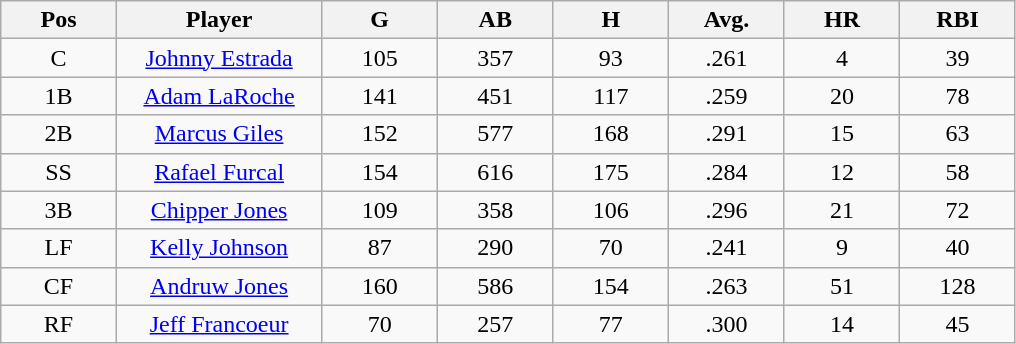<table class="wikitable sortable">
<tr>
<th bgcolor="#DDDDFF" width="9%">Pos</th>
<th bgcolor="#DDDDFF" width="16%">Player</th>
<th bgcolor="#DDDDFF" width="9%">G</th>
<th bgcolor="#DDDDFF" width="9%">AB</th>
<th bgcolor="#DDDDFF" width="9%">H</th>
<th bgcolor="#DDDDFF" width="9%">Avg.</th>
<th bgcolor="#DDDDFF" width="9%">HR</th>
<th bgcolor="#DDDDFF" width="9%">RBI</th>
</tr>
<tr align=center>
<td>C</td>
<td><a href='#'>Johnny Estrada</a></td>
<td>105</td>
<td>357</td>
<td>93</td>
<td>.261</td>
<td>4</td>
<td>39</td>
</tr>
<tr align=center>
<td>1B</td>
<td><a href='#'>Adam LaRoche</a></td>
<td>141</td>
<td>451</td>
<td>117</td>
<td>.259</td>
<td>20</td>
<td>78</td>
</tr>
<tr align=center>
<td>2B</td>
<td><a href='#'>Marcus Giles</a></td>
<td>152</td>
<td>577</td>
<td>168</td>
<td>.291</td>
<td>15</td>
<td>63</td>
</tr>
<tr align=center>
<td>SS</td>
<td><a href='#'>Rafael Furcal</a></td>
<td>154</td>
<td>616</td>
<td>175</td>
<td>.284</td>
<td>12</td>
<td>58</td>
</tr>
<tr align=center>
<td>3B</td>
<td><a href='#'>Chipper Jones</a></td>
<td>109</td>
<td>358</td>
<td>106</td>
<td>.296</td>
<td>21</td>
<td>72</td>
</tr>
<tr align=center>
<td>LF</td>
<td><a href='#'>Kelly Johnson</a></td>
<td>87</td>
<td>290</td>
<td>70</td>
<td>.241</td>
<td>9</td>
<td>40</td>
</tr>
<tr align=center>
<td>CF</td>
<td><a href='#'>Andruw Jones</a></td>
<td>160</td>
<td>586</td>
<td>154</td>
<td>.263</td>
<td>51</td>
<td>128</td>
</tr>
<tr align=center>
<td>RF</td>
<td><a href='#'>Jeff Francoeur</a></td>
<td>70</td>
<td>257</td>
<td>77</td>
<td>.300</td>
<td>14</td>
<td>45</td>
</tr>
</table>
